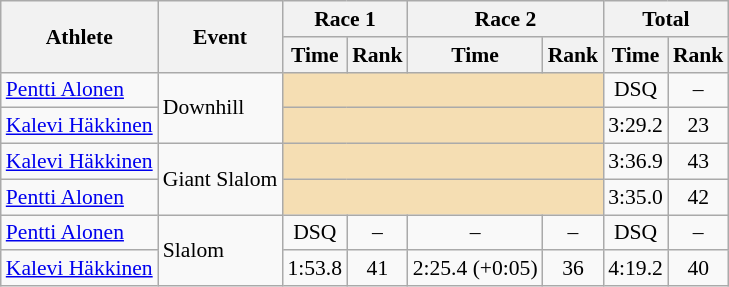<table class="wikitable" style="font-size:90%">
<tr>
<th rowspan="2">Athlete</th>
<th rowspan="2">Event</th>
<th colspan="2">Race 1</th>
<th colspan="2">Race 2</th>
<th colspan="2">Total</th>
</tr>
<tr>
<th>Time</th>
<th>Rank</th>
<th>Time</th>
<th>Rank</th>
<th>Time</th>
<th>Rank</th>
</tr>
<tr>
<td><a href='#'>Pentti Alonen</a></td>
<td rowspan="2">Downhill</td>
<td colspan="4" bgcolor="wheat"></td>
<td align="center">DSQ</td>
<td align="center">–</td>
</tr>
<tr>
<td><a href='#'>Kalevi Häkkinen</a></td>
<td colspan="4" bgcolor="wheat"></td>
<td align="center">3:29.2</td>
<td align="center">23</td>
</tr>
<tr>
<td><a href='#'>Kalevi Häkkinen</a></td>
<td rowspan="2">Giant Slalom</td>
<td colspan="4" bgcolor="wheat"></td>
<td align="center">3:36.9</td>
<td align="center">43</td>
</tr>
<tr>
<td><a href='#'>Pentti Alonen</a></td>
<td colspan="4" bgcolor="wheat"></td>
<td align="center">3:35.0</td>
<td align="center">42</td>
</tr>
<tr>
<td><a href='#'>Pentti Alonen</a></td>
<td rowspan="2">Slalom</td>
<td align="center">DSQ</td>
<td align="center">–</td>
<td align="center">–</td>
<td align="center">–</td>
<td align="center">DSQ</td>
<td align="center">–</td>
</tr>
<tr>
<td><a href='#'>Kalevi Häkkinen</a></td>
<td align="center">1:53.8</td>
<td align="center">41</td>
<td align="center">2:25.4 (+0:05)</td>
<td align="center">36</td>
<td align="center">4:19.2</td>
<td align="center">40</td>
</tr>
</table>
